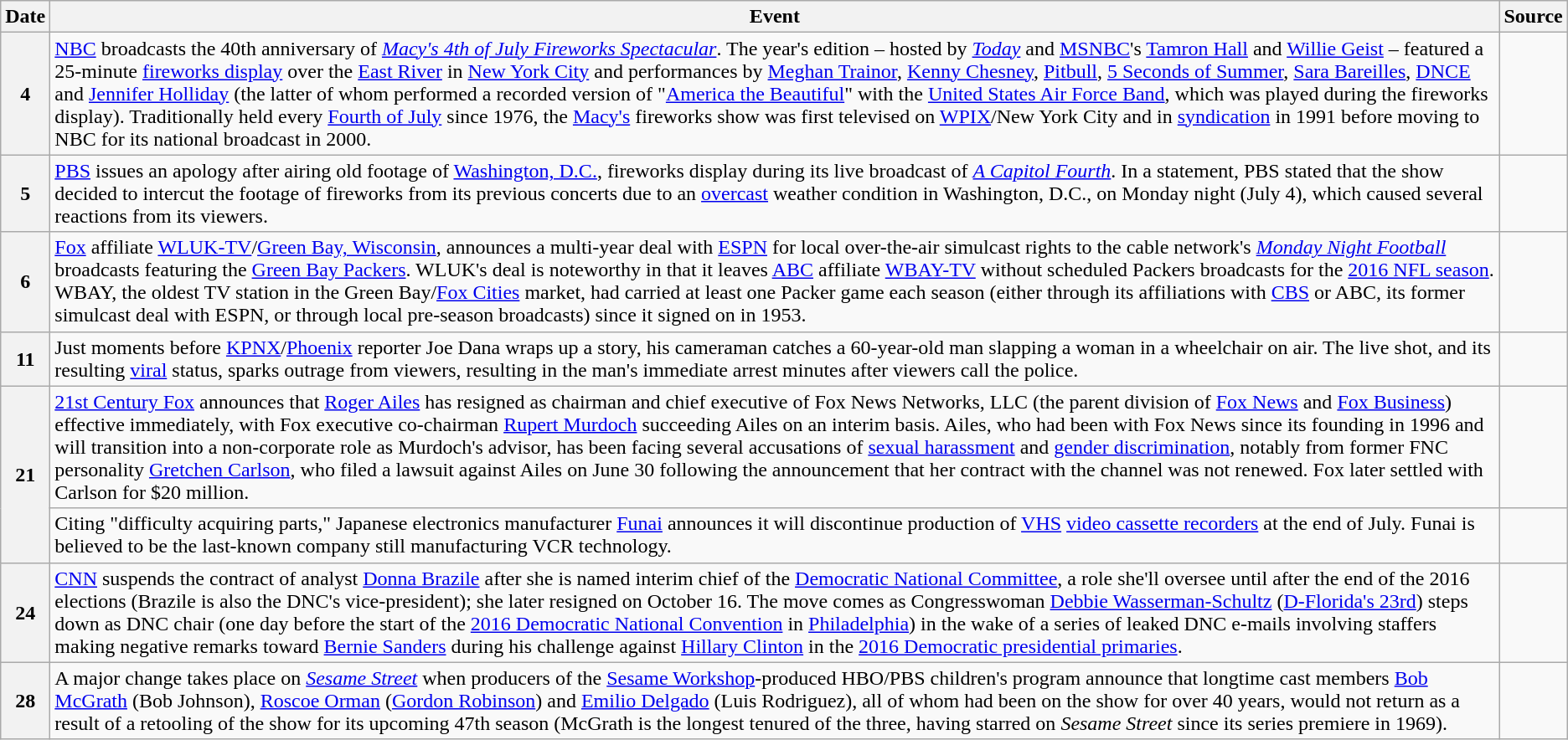<table class="wikitable">
<tr>
<th>Date</th>
<th>Event</th>
<th>Source</th>
</tr>
<tr>
<th>4</th>
<td><a href='#'>NBC</a> broadcasts the 40th anniversary of <em><a href='#'>Macy's 4th of July Fireworks Spectacular</a></em>. The year's edition – hosted by <em><a href='#'>Today</a></em> and <a href='#'>MSNBC</a>'s <a href='#'>Tamron Hall</a> and <a href='#'>Willie Geist</a> – featured a 25-minute <a href='#'>fireworks display</a> over the <a href='#'>East River</a> in <a href='#'>New York City</a> and performances by <a href='#'>Meghan Trainor</a>, <a href='#'>Kenny Chesney</a>, <a href='#'>Pitbull</a>, <a href='#'>5 Seconds of Summer</a>, <a href='#'>Sara Bareilles</a>, <a href='#'>DNCE</a> and <a href='#'>Jennifer Holliday</a> (the latter of whom performed a recorded version of "<a href='#'>America the Beautiful</a>" with the <a href='#'>United States Air Force Band</a>, which was played during the fireworks display). Traditionally held every <a href='#'>Fourth of July</a> since 1976, the <a href='#'>Macy's</a> fireworks show was first televised on <a href='#'>WPIX</a>/New York City and in <a href='#'>syndication</a> in 1991 before moving to NBC for its national broadcast in 2000.</td>
<td></td>
</tr>
<tr>
<th>5</th>
<td><a href='#'>PBS</a> issues an apology after airing old footage of <a href='#'>Washington, D.C.</a>, fireworks display during its live broadcast of <em><a href='#'>A Capitol Fourth</a></em>. In a statement, PBS stated that the show decided to intercut the footage of fireworks from its previous concerts due to an <a href='#'>overcast</a> weather condition in Washington, D.C., on Monday night (July 4), which caused several reactions from its viewers.</td>
<td></td>
</tr>
<tr>
<th>6</th>
<td><a href='#'>Fox</a> affiliate <a href='#'>WLUK-TV</a>/<a href='#'>Green Bay, Wisconsin</a>, announces a multi-year deal with <a href='#'>ESPN</a> for local over-the-air simulcast rights to the cable network's <em><a href='#'>Monday Night Football</a></em> broadcasts featuring the <a href='#'>Green Bay Packers</a>.  WLUK's deal is noteworthy in that it leaves <a href='#'>ABC</a> affiliate <a href='#'>WBAY-TV</a> without scheduled Packers broadcasts for the <a href='#'>2016 NFL season</a>.  WBAY, the oldest TV station in the Green Bay/<a href='#'>Fox Cities</a> market, had carried at least one Packer game each season (either through its affiliations with <a href='#'>CBS</a> or ABC, its former simulcast deal with ESPN, or through local pre-season broadcasts) since it signed on in 1953.</td>
<td></td>
</tr>
<tr>
<th>11</th>
<td>Just moments before <a href='#'>KPNX</a>/<a href='#'>Phoenix</a> reporter Joe Dana wraps up a story, his cameraman catches a 60-year-old man slapping a woman in a wheelchair on air.  The live shot, and its resulting <a href='#'>viral</a> status, sparks outrage from viewers, resulting in the man's immediate arrest minutes after viewers call the police.</td>
<td></td>
</tr>
<tr>
<th rowspan="2">21</th>
<td><a href='#'>21st Century Fox</a> announces that <a href='#'>Roger Ailes</a> has resigned as chairman and chief executive of Fox News Networks, LLC (the parent division of <a href='#'>Fox News</a> and <a href='#'>Fox Business</a>) effective immediately, with Fox executive co-chairman <a href='#'>Rupert Murdoch</a> succeeding Ailes on an interim basis. Ailes, who had been with Fox News since its founding in 1996 and will transition into a non-corporate role as Murdoch's advisor, has been facing several accusations of <a href='#'>sexual harassment</a> and <a href='#'>gender discrimination</a>, notably from former FNC personality <a href='#'>Gretchen Carlson</a>, who filed a lawsuit against Ailes on June 30 following the announcement that her contract with the channel was not renewed. Fox later settled with Carlson for $20 million.</td>
<td><br></td>
</tr>
<tr>
<td>Citing "difficulty acquiring parts," Japanese electronics manufacturer <a href='#'>Funai</a> announces it will discontinue production of <a href='#'>VHS</a> <a href='#'>video cassette recorders</a> at the end of July. Funai is believed to be the last-known company still manufacturing VCR technology.</td>
<td></td>
</tr>
<tr>
<th>24</th>
<td><a href='#'>CNN</a> suspends the contract of analyst <a href='#'>Donna Brazile</a> after she is named interim chief of the <a href='#'>Democratic National Committee</a>, a role she'll oversee until after the end of the 2016 elections (Brazile is also the DNC's vice-president); she later resigned on October 16. The move comes as Congresswoman <a href='#'>Debbie Wasserman-Schultz</a> (<a href='#'>D-Florida's 23rd</a>) steps down as DNC chair (one day before the start of the <a href='#'>2016 Democratic National Convention</a> in <a href='#'>Philadelphia</a>) in the wake of a series of leaked DNC e-mails involving staffers making negative remarks toward <a href='#'>Bernie Sanders</a> during his challenge against <a href='#'>Hillary Clinton</a> in the <a href='#'>2016 Democratic presidential primaries</a>.</td>
<td></td>
</tr>
<tr>
<th>28</th>
<td>A major change takes place on <em><a href='#'>Sesame Street</a></em> when producers of the <a href='#'>Sesame Workshop</a>-produced HBO/PBS children's program announce that longtime cast members <a href='#'>Bob McGrath</a> (Bob Johnson), <a href='#'>Roscoe Orman</a> (<a href='#'>Gordon Robinson</a>) and <a href='#'>Emilio Delgado</a> (Luis Rodriguez), all of whom had been on the show for over 40 years, would not return as a result of a retooling of the show for its upcoming 47th season (McGrath is the longest tenured of the three, having starred on <em>Sesame Street</em> since its series premiere in 1969).</td>
<td></td>
</tr>
</table>
